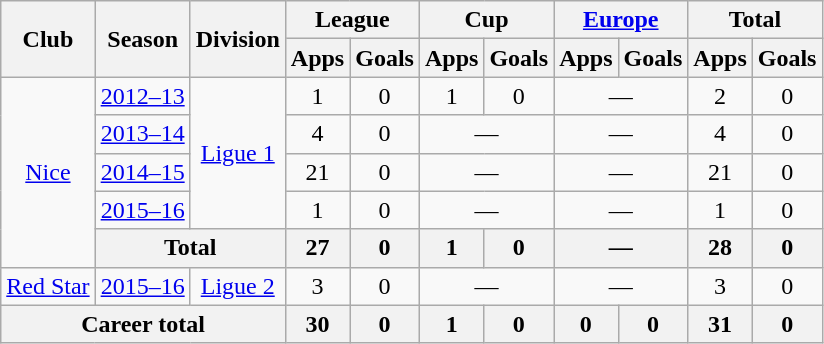<table class="wikitable" style="text-align:center">
<tr>
<th rowspan="2">Club</th>
<th rowspan="2">Season</th>
<th rowspan="2">Division</th>
<th colspan="2">League</th>
<th colspan="2">Cup</th>
<th colspan="2"><a href='#'>Europe</a></th>
<th colspan="2">Total</th>
</tr>
<tr>
<th>Apps</th>
<th>Goals</th>
<th>Apps</th>
<th>Goals</th>
<th>Apps</th>
<th>Goals</th>
<th>Apps</th>
<th>Goals</th>
</tr>
<tr>
<td rowspan="5"><a href='#'>Nice</a></td>
<td><a href='#'>2012–13</a></td>
<td rowspan="4"><a href='#'>Ligue 1</a></td>
<td>1</td>
<td>0</td>
<td>1</td>
<td>0</td>
<td colspan="2">—</td>
<td>2</td>
<td>0</td>
</tr>
<tr>
<td><a href='#'>2013–14</a></td>
<td>4</td>
<td>0</td>
<td colspan="2">—</td>
<td colspan="2">—</td>
<td>4</td>
<td>0</td>
</tr>
<tr>
<td><a href='#'>2014–15</a></td>
<td>21</td>
<td>0</td>
<td colspan="2">—</td>
<td colspan="2">—</td>
<td>21</td>
<td>0</td>
</tr>
<tr>
<td><a href='#'>2015–16</a></td>
<td>1</td>
<td>0</td>
<td colspan="2">—</td>
<td colspan="2">—</td>
<td>1</td>
<td>0</td>
</tr>
<tr>
<th colspan="2">Total</th>
<th>27</th>
<th>0</th>
<th>1</th>
<th>0</th>
<th colspan="2">—</th>
<th>28</th>
<th>0</th>
</tr>
<tr>
<td rowspan=1><a href='#'>Red Star</a></td>
<td><a href='#'>2015–16</a></td>
<td rowspan=1><a href='#'>Ligue 2</a></td>
<td>3</td>
<td>0</td>
<td colspan="2">—</td>
<td colspan="2">—</td>
<td>3</td>
<td>0</td>
</tr>
<tr>
<th colspan="3">Career total</th>
<th>30</th>
<th>0</th>
<th>1</th>
<th>0</th>
<th>0</th>
<th>0</th>
<th>31</th>
<th>0</th>
</tr>
</table>
